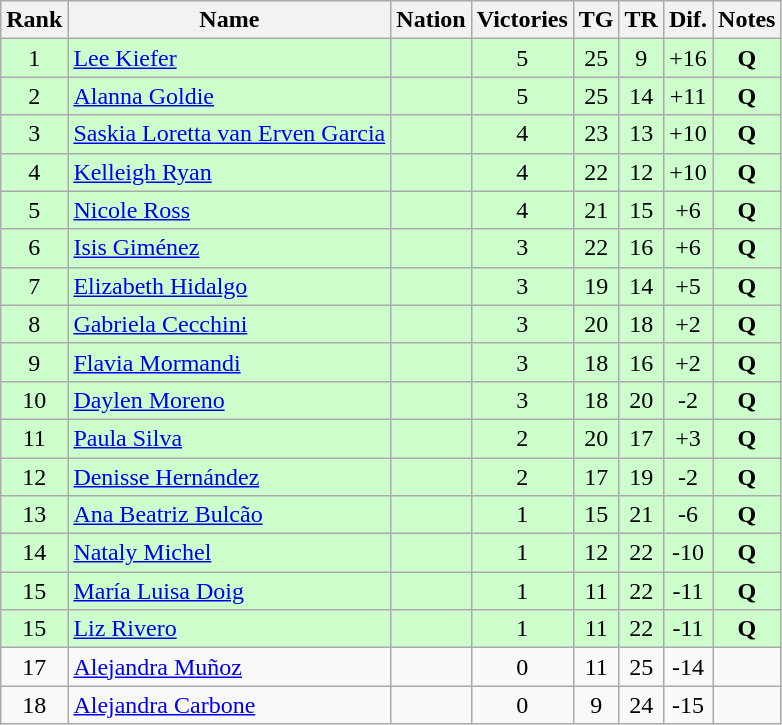<table class="wikitable sortable" style="text-align:center">
<tr>
<th>Rank</th>
<th>Name</th>
<th>Nation</th>
<th>Victories</th>
<th>TG</th>
<th>TR</th>
<th>Dif.</th>
<th>Notes</th>
</tr>
<tr style="background:#cfc">
<td>1</td>
<td align=left><a href='#'>Lee Kiefer</a></td>
<td align=left></td>
<td>5</td>
<td>25</td>
<td>9</td>
<td>+16</td>
<td><strong>Q</strong></td>
</tr>
<tr style="background:#cfc">
<td>2</td>
<td align=left><a href='#'>Alanna Goldie</a></td>
<td align=left></td>
<td>5</td>
<td>25</td>
<td>14</td>
<td>+11</td>
<td><strong>Q</strong></td>
</tr>
<tr style="background:#cfc">
<td>3</td>
<td align=left><a href='#'>Saskia Loretta van Erven Garcia</a></td>
<td align=left></td>
<td>4</td>
<td>23</td>
<td>13</td>
<td>+10</td>
<td><strong>Q</strong></td>
</tr>
<tr style="background:#cfc">
<td>4</td>
<td align=left><a href='#'>Kelleigh Ryan</a></td>
<td align=left></td>
<td>4</td>
<td>22</td>
<td>12</td>
<td>+10</td>
<td><strong>Q</strong></td>
</tr>
<tr style="background:#cfc">
<td>5</td>
<td align=left><a href='#'>Nicole Ross</a></td>
<td align=left></td>
<td>4</td>
<td>21</td>
<td>15</td>
<td>+6</td>
<td><strong>Q</strong></td>
</tr>
<tr style="background:#cfc">
<td>6</td>
<td align=left><a href='#'>Isis Giménez</a></td>
<td align=left></td>
<td>3</td>
<td>22</td>
<td>16</td>
<td>+6</td>
<td><strong>Q</strong></td>
</tr>
<tr style="background:#cfc">
<td>7</td>
<td align=left><a href='#'>Elizabeth Hidalgo</a></td>
<td align=left></td>
<td>3</td>
<td>19</td>
<td>14</td>
<td>+5</td>
<td><strong>Q</strong></td>
</tr>
<tr style="background:#cfc">
<td>8</td>
<td align=left><a href='#'>Gabriela Cecchini</a></td>
<td align=left></td>
<td>3</td>
<td>20</td>
<td>18</td>
<td>+2</td>
<td><strong>Q</strong></td>
</tr>
<tr style="background:#cfc">
<td>9</td>
<td align=left><a href='#'>Flavia Mormandi</a></td>
<td align=left></td>
<td>3</td>
<td>18</td>
<td>16</td>
<td>+2</td>
<td><strong>Q</strong></td>
</tr>
<tr style="background:#cfc">
<td>10</td>
<td align=left><a href='#'>Daylen Moreno</a></td>
<td align=left></td>
<td>3</td>
<td>18</td>
<td>20</td>
<td>-2</td>
<td><strong>Q</strong></td>
</tr>
<tr style="background:#cfc">
<td>11</td>
<td align=left><a href='#'>Paula Silva</a></td>
<td align=left></td>
<td>2</td>
<td>20</td>
<td>17</td>
<td>+3</td>
<td><strong>Q</strong></td>
</tr>
<tr style="background:#cfc">
<td>12</td>
<td align=left><a href='#'>Denisse Hernández</a></td>
<td align=left></td>
<td>2</td>
<td>17</td>
<td>19</td>
<td>-2</td>
<td><strong>Q</strong></td>
</tr>
<tr style="background:#cfc">
<td>13</td>
<td align=left><a href='#'>Ana Beatriz Bulcão</a></td>
<td align=left></td>
<td>1</td>
<td>15</td>
<td>21</td>
<td>-6</td>
<td><strong>Q</strong></td>
</tr>
<tr style="background:#cfc">
<td>14</td>
<td align=left><a href='#'>Nataly Michel</a></td>
<td align=left></td>
<td>1</td>
<td>12</td>
<td>22</td>
<td>-10</td>
<td><strong>Q</strong></td>
</tr>
<tr style="background:#cfc">
<td>15</td>
<td align=left><a href='#'>María Luisa Doig</a></td>
<td align=left></td>
<td>1</td>
<td>11</td>
<td>22</td>
<td>-11</td>
<td><strong>Q</strong></td>
</tr>
<tr style="background:#cfc">
<td>15</td>
<td align=left><a href='#'>Liz Rivero</a></td>
<td align=left></td>
<td>1</td>
<td>11</td>
<td>22</td>
<td>-11</td>
<td><strong>Q</strong></td>
</tr>
<tr>
<td>17</td>
<td align=left><a href='#'>Alejandra Muñoz</a></td>
<td align=left></td>
<td>0</td>
<td>11</td>
<td>25</td>
<td>-14</td>
<td></td>
</tr>
<tr>
<td>18</td>
<td align=left><a href='#'>Alejandra Carbone</a></td>
<td align=left></td>
<td>0</td>
<td>9</td>
<td>24</td>
<td>-15</td>
<td></td>
</tr>
</table>
